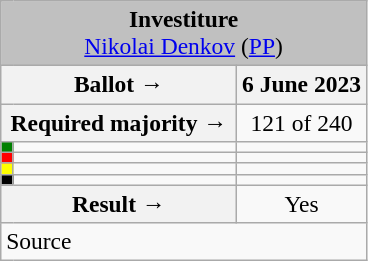<table class="wikitable" style="text-align:center; font-size:98%;">
<tr>
<td colspan="3" align="center" bgcolor="#C0C0C0"><strong>Investiture</strong><br><a href='#'>Nikolai Denkov</a> (<a href='#'>PP</a>)</td>
</tr>
<tr>
<th colspan="2" style="width:150px;">Ballot →</th>
<th>6 June 2023</th>
</tr>
<tr>
<th colspan="2">Required majority →</th>
<td>121 of 240</td>
</tr>
<tr>
<th style="width:1px; background:green;"></th>
<td style="text-align:left;"></td>
<td></td>
</tr>
<tr>
<th style="background:red;"></th>
<td style="text-align:left;"></td>
<td></td>
</tr>
<tr>
<th style="background:yellow;"></th>
<td style="text-align:left;"></td>
<td></td>
</tr>
<tr>
<th style="background:black;"></th>
<td style="text-align:left;"></td>
<td></td>
</tr>
<tr>
<th colspan="2">Result →</th>
<td>Yes </td>
</tr>
<tr>
<td style="text-align:left;" colspan="3">Source</td>
</tr>
</table>
